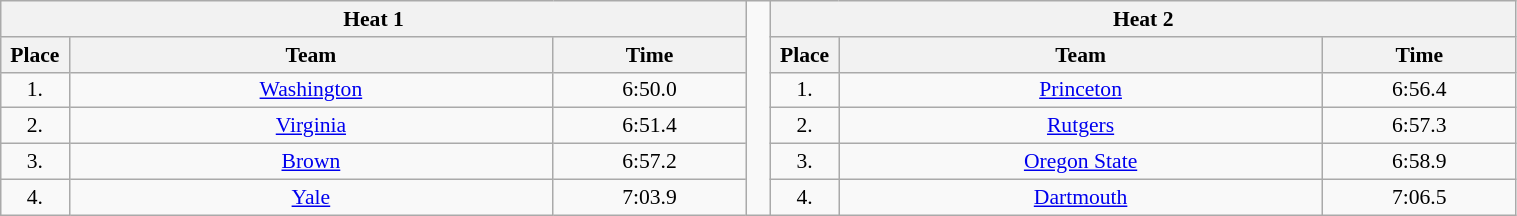<table class="wikitable" style="font-size:90%; width: 80%; text-align: center">
<tr>
<th colspan=3>Heat 1</th>
<td style="width:1%;" rowspan="57"></td>
<th colspan=3>Heat 2</th>
</tr>
<tr>
<th width=1%>Place</th>
<th width=20%>Team</th>
<th width=8%>Time</th>
<th width=1%>Place</th>
<th width=20%>Team</th>
<th width=8%>Time</th>
</tr>
<tr>
<td align=center>1.</td>
<td align=center><a href='#'>Washington</a></td>
<td align=center>6:50.0</td>
<td align=center>1.</td>
<td align=center><a href='#'>Princeton</a></td>
<td align=center>6:56.4</td>
</tr>
<tr>
<td align=center>2.</td>
<td align=center><a href='#'>Virginia</a></td>
<td align=center>6:51.4</td>
<td align=center>2.</td>
<td align=center><a href='#'>Rutgers</a></td>
<td align=center>6:57.3</td>
</tr>
<tr>
<td align=center>3.</td>
<td align=center><a href='#'>Brown</a></td>
<td align=center>6:57.2</td>
<td align=center>3.</td>
<td align=center><a href='#'>Oregon State</a></td>
<td align=center>6:58.9</td>
</tr>
<tr>
<td align=center>4.</td>
<td align=center><a href='#'>Yale</a></td>
<td align=center>7:03.9</td>
<td align=center>4.</td>
<td align=center><a href='#'>Dartmouth</a></td>
<td align=center>7:06.5</td>
</tr>
</table>
